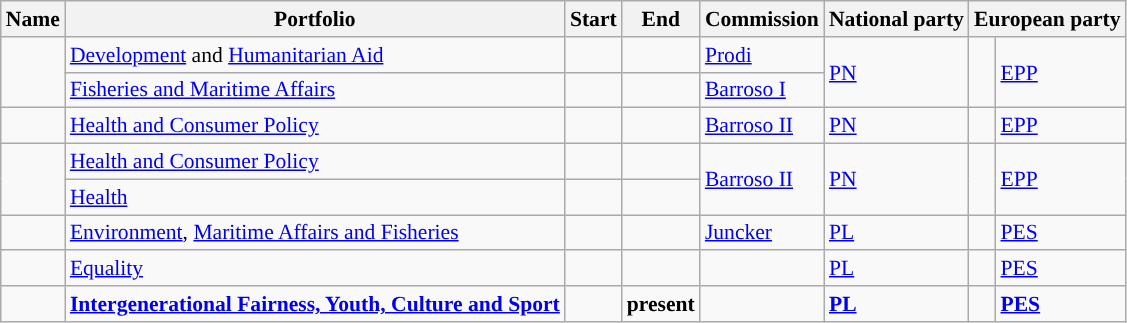<table class="wikitable sortable" style="font-size: 90%;">
<tr>
<th>Name</th>
<th>Portfolio</th>
<th>Start</th>
<th>End</th>
<th>Commission</th>
<th>National party</th>
<th colspan=2>European party</th>
</tr>
<tr>
<td rowspan=2></td>
<td><a href='#'>Development</a> and <a href='#'>Humanitarian Aid</a></td>
<td></td>
<td></td>
<td><a href='#'>Prodi</a></td>
<td rowspan=2><a href='#'>PN</a></td>
<td rowspan=2 style="background:"></td>
<td rowspan=2><a href='#'>EPP</a></td>
</tr>
<tr>
<td><a href='#'>Fisheries and Maritime Affairs</a></td>
<td></td>
<td></td>
<td><a href='#'>Barroso I</a></td>
</tr>
<tr>
<td></td>
<td><a href='#'>Health and Consumer Policy</a></td>
<td></td>
<td></td>
<td><a href='#'>Barroso II</a></td>
<td><a href='#'>PN</a></td>
<td style="background:"></td>
<td><a href='#'>EPP</a></td>
</tr>
<tr>
<td rowspan=2></td>
<td><a href='#'>Health and Consumer Policy</a></td>
<td></td>
<td></td>
<td rowspan=2><a href='#'>Barroso II</a></td>
<td rowspan=2><a href='#'>PN</a></td>
<td rowspan=2 style="background:"></td>
<td rowspan=2><a href='#'>EPP</a></td>
</tr>
<tr>
<td><a href='#'>Health</a></td>
<td></td>
<td></td>
</tr>
<tr>
<td></td>
<td><a href='#'>Environment</a>, <a href='#'>Maritime Affairs and Fisheries</a></td>
<td></td>
<td></td>
<td><a href='#'>Juncker</a></td>
<td><a href='#'>PL</a></td>
<td style="background:"></td>
<td><a href='#'>PES</a></td>
</tr>
<tr>
<td></td>
<td><a href='#'>Equality</a></td>
<td></td>
<td></td>
<td></td>
<td><a href='#'>PL</a></td>
<td style="background:"></td>
<td><a href='#'>PES</a></td>
</tr>
<tr>
<td><strong></strong></td>
<td><strong><a href='#'>Intergenerational Fairness, Youth, Culture and Sport</a></strong></td>
<td><strong></strong></td>
<td><strong>present</strong></td>
<td><strong></strong></td>
<td><strong><a href='#'>PL</a></strong></td>
<td style="background:"></td>
<td><strong><a href='#'>PES</a></strong></td>
</tr>
</table>
